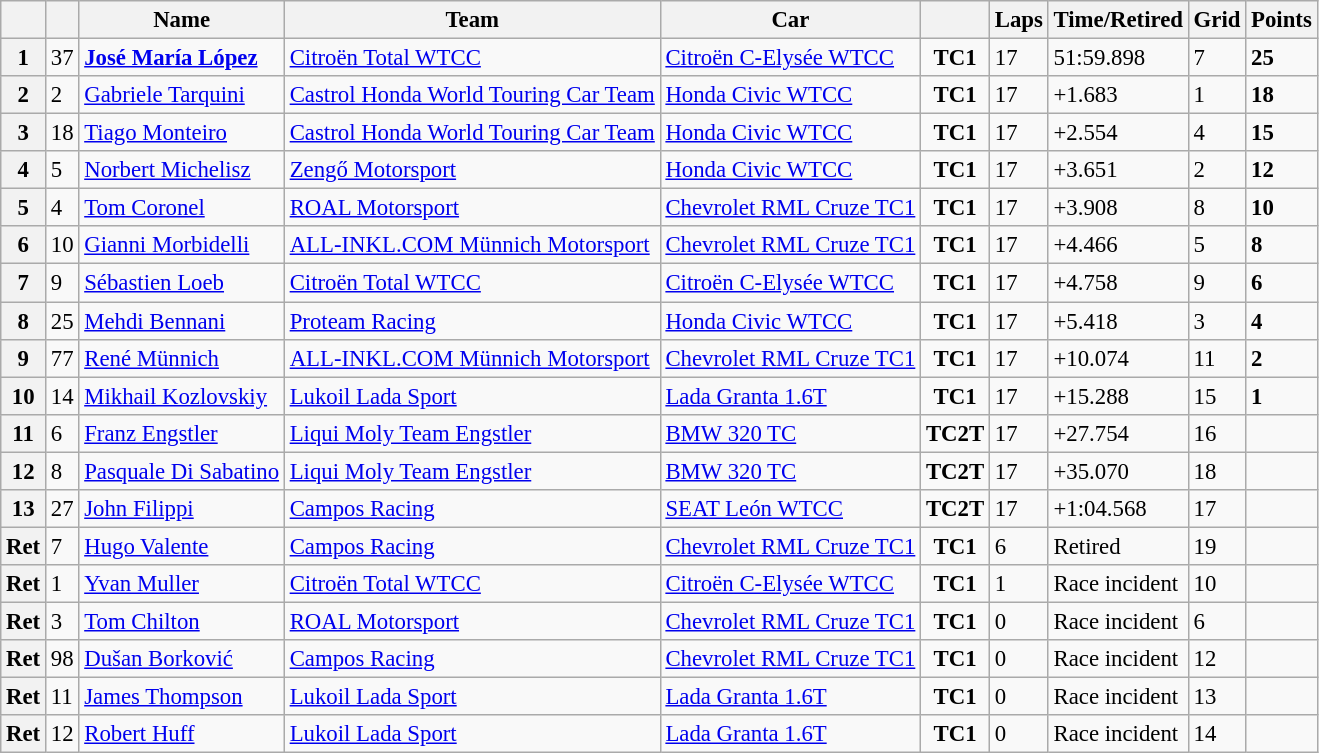<table class="wikitable sortable" style="font-size: 95%;">
<tr>
<th></th>
<th></th>
<th>Name</th>
<th>Team</th>
<th>Car</th>
<th></th>
<th>Laps</th>
<th>Time/Retired</th>
<th>Grid</th>
<th>Points</th>
</tr>
<tr>
<th>1</th>
<td>37</td>
<td> <strong><a href='#'>José María López</a></strong></td>
<td><a href='#'>Citroën Total WTCC</a></td>
<td><a href='#'>Citroën C-Elysée WTCC</a></td>
<td align=center><strong><span>TC1</span></strong></td>
<td>17</td>
<td>51:59.898</td>
<td>7</td>
<td><strong>25</strong></td>
</tr>
<tr>
<th>2</th>
<td>2</td>
<td> <a href='#'>Gabriele Tarquini</a></td>
<td><a href='#'>Castrol Honda World Touring Car Team</a></td>
<td><a href='#'>Honda Civic WTCC</a></td>
<td align=center><strong><span>TC1</span></strong></td>
<td>17</td>
<td>+1.683</td>
<td>1</td>
<td><strong>18</strong></td>
</tr>
<tr>
<th>3</th>
<td>18</td>
<td> <a href='#'>Tiago Monteiro</a></td>
<td><a href='#'>Castrol Honda World Touring Car Team</a></td>
<td><a href='#'>Honda Civic WTCC</a></td>
<td align=center><strong><span>TC1</span></strong></td>
<td>17</td>
<td>+2.554</td>
<td>4</td>
<td><strong>15</strong></td>
</tr>
<tr>
<th>4</th>
<td>5</td>
<td> <a href='#'>Norbert Michelisz</a></td>
<td><a href='#'>Zengő Motorsport</a></td>
<td><a href='#'>Honda Civic WTCC</a></td>
<td align=center><strong><span>TC1</span></strong></td>
<td>17</td>
<td>+3.651</td>
<td>2</td>
<td><strong>12</strong></td>
</tr>
<tr>
<th>5</th>
<td>4</td>
<td> <a href='#'>Tom Coronel</a></td>
<td><a href='#'>ROAL Motorsport</a></td>
<td><a href='#'>Chevrolet RML Cruze TC1</a></td>
<td align=center><strong><span>TC1</span></strong></td>
<td>17</td>
<td>+3.908</td>
<td>8</td>
<td><strong>10</strong></td>
</tr>
<tr>
<th>6</th>
<td>10</td>
<td> <a href='#'>Gianni Morbidelli</a></td>
<td><a href='#'>ALL-INKL.COM Münnich Motorsport</a></td>
<td><a href='#'>Chevrolet RML Cruze TC1</a></td>
<td align=center><strong><span>TC1</span></strong></td>
<td>17</td>
<td>+4.466</td>
<td>5</td>
<td><strong>8</strong></td>
</tr>
<tr>
<th>7</th>
<td>9</td>
<td> <a href='#'>Sébastien Loeb</a></td>
<td><a href='#'>Citroën Total WTCC</a></td>
<td><a href='#'>Citroën C-Elysée WTCC</a></td>
<td align=center><strong><span>TC1</span></strong></td>
<td>17</td>
<td>+4.758</td>
<td>9</td>
<td><strong>6</strong></td>
</tr>
<tr>
<th>8</th>
<td>25</td>
<td> <a href='#'>Mehdi Bennani</a></td>
<td><a href='#'>Proteam Racing</a></td>
<td><a href='#'>Honda Civic WTCC</a></td>
<td align=center><strong><span>TC1</span></strong></td>
<td>17</td>
<td>+5.418</td>
<td>3</td>
<td><strong>4</strong></td>
</tr>
<tr>
<th>9</th>
<td>77</td>
<td> <a href='#'>René Münnich</a></td>
<td><a href='#'>ALL-INKL.COM Münnich Motorsport</a></td>
<td><a href='#'>Chevrolet RML Cruze TC1</a></td>
<td align=center><strong><span>TC1</span></strong></td>
<td>17</td>
<td>+10.074</td>
<td>11</td>
<td><strong>2</strong></td>
</tr>
<tr>
<th>10</th>
<td>14</td>
<td> <a href='#'>Mikhail Kozlovskiy</a></td>
<td><a href='#'>Lukoil Lada Sport</a></td>
<td><a href='#'>Lada Granta 1.6T</a></td>
<td align=center><strong><span>TC1</span></strong></td>
<td>17</td>
<td>+15.288</td>
<td>15</td>
<td><strong>1</strong></td>
</tr>
<tr>
<th>11</th>
<td>6</td>
<td> <a href='#'>Franz Engstler</a></td>
<td><a href='#'>Liqui Moly Team Engstler</a></td>
<td><a href='#'>BMW 320 TC</a></td>
<td align=center><strong><span>TC2T</span></strong></td>
<td>17</td>
<td>+27.754</td>
<td>16</td>
<td></td>
</tr>
<tr>
<th>12</th>
<td>8</td>
<td> <a href='#'>Pasquale Di Sabatino</a></td>
<td><a href='#'>Liqui Moly Team Engstler</a></td>
<td><a href='#'>BMW 320 TC</a></td>
<td align=center><strong><span>TC2T</span></strong></td>
<td>17</td>
<td>+35.070</td>
<td>18</td>
<td></td>
</tr>
<tr>
<th>13</th>
<td>27</td>
<td> <a href='#'>John Filippi</a></td>
<td><a href='#'>Campos Racing</a></td>
<td><a href='#'>SEAT León WTCC</a></td>
<td align=center><strong><span>TC2T</span></strong></td>
<td>17</td>
<td>+1:04.568</td>
<td>17</td>
<td></td>
</tr>
<tr>
<th>Ret</th>
<td>7</td>
<td> <a href='#'>Hugo Valente</a></td>
<td><a href='#'>Campos Racing</a></td>
<td><a href='#'>Chevrolet RML Cruze TC1</a></td>
<td align=center><strong><span>TC1</span></strong></td>
<td>6</td>
<td>Retired</td>
<td>19</td>
<td></td>
</tr>
<tr>
<th>Ret</th>
<td>1</td>
<td> <a href='#'>Yvan Muller</a></td>
<td><a href='#'>Citroën Total WTCC</a></td>
<td><a href='#'>Citroën C-Elysée WTCC</a></td>
<td align=center><strong><span>TC1</span></strong></td>
<td>1</td>
<td>Race incident</td>
<td>10</td>
<td></td>
</tr>
<tr>
<th>Ret</th>
<td>3</td>
<td> <a href='#'>Tom Chilton</a></td>
<td><a href='#'>ROAL Motorsport</a></td>
<td><a href='#'>Chevrolet RML Cruze TC1</a></td>
<td align=center><strong><span>TC1</span></strong></td>
<td>0</td>
<td>Race incident</td>
<td>6</td>
<td></td>
</tr>
<tr>
<th>Ret</th>
<td>98</td>
<td> <a href='#'>Dušan Borković</a></td>
<td><a href='#'>Campos Racing</a></td>
<td><a href='#'>Chevrolet RML Cruze TC1</a></td>
<td align=center><strong><span>TC1</span></strong></td>
<td>0</td>
<td>Race incident</td>
<td>12</td>
<td></td>
</tr>
<tr>
<th>Ret</th>
<td>11</td>
<td> <a href='#'>James Thompson</a></td>
<td><a href='#'>Lukoil Lada Sport</a></td>
<td><a href='#'>Lada Granta 1.6T</a></td>
<td align=center><strong><span>TC1</span></strong></td>
<td>0</td>
<td>Race incident</td>
<td>13</td>
<td></td>
</tr>
<tr>
<th>Ret</th>
<td>12</td>
<td> <a href='#'>Robert Huff</a></td>
<td><a href='#'>Lukoil Lada Sport</a></td>
<td><a href='#'>Lada Granta 1.6T</a></td>
<td align=center><strong><span>TC1</span></strong></td>
<td>0</td>
<td>Race incident</td>
<td>14</td>
<td></td>
</tr>
</table>
